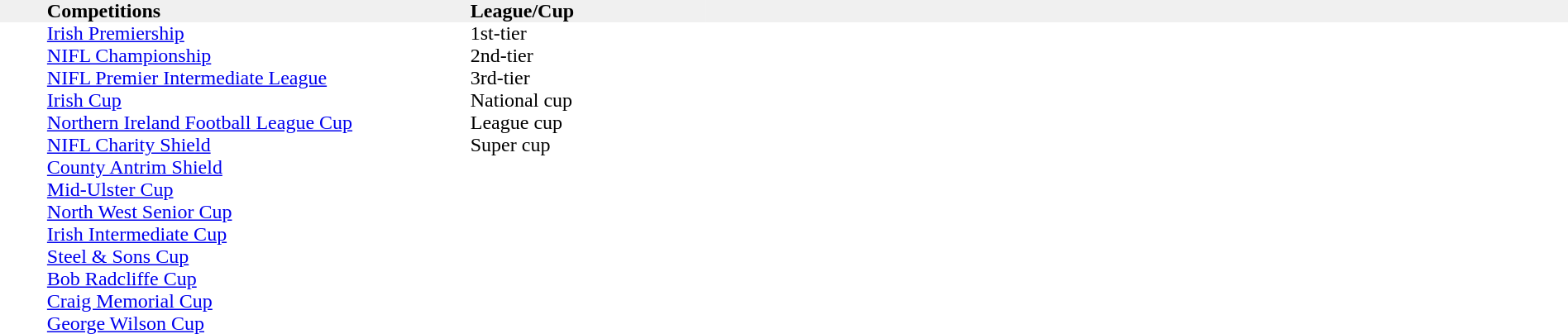<table width="100%" cellspacing="0" cellpadding="0">
<tr bgcolor="F0F0F0">
<th width="3%" align="left"></th>
<th width="27%" align="left">Competitions</th>
<th width="15%" align="left">League/Cup</th>
<th width="55%" align="left"></th>
</tr>
<tr>
<td></td>
<td><a href='#'>Irish Premiership</a></td>
<td>1st-tier</td>
</tr>
<tr>
<td></td>
<td><a href='#'>NIFL Championship</a></td>
<td>2nd-tier</td>
</tr>
<tr>
<td></td>
<td><a href='#'>NIFL Premier Intermediate League</a></td>
<td>3rd-tier</td>
</tr>
<tr>
<td></td>
<td><a href='#'>Irish Cup</a></td>
<td>National cup</td>
</tr>
<tr>
<td></td>
<td><a href='#'>Northern Ireland Football League Cup</a></td>
<td>League cup</td>
</tr>
<tr>
<td></td>
<td><a href='#'>NIFL Charity Shield</a></td>
<td>Super cup</td>
</tr>
<tr>
<td></td>
<td><a href='#'>County Antrim Shield</a></td>
</tr>
<tr>
<td></td>
<td><a href='#'>Mid-Ulster Cup</a></td>
</tr>
<tr>
<td></td>
<td><a href='#'>North West Senior Cup</a></td>
</tr>
<tr>
<td></td>
<td><a href='#'>Irish Intermediate Cup</a></td>
</tr>
<tr>
<td></td>
<td><a href='#'>Steel & Sons Cup</a></td>
</tr>
<tr>
<td></td>
<td><a href='#'>Bob Radcliffe Cup</a></td>
</tr>
<tr>
<td></td>
<td><a href='#'>Craig Memorial Cup</a></td>
</tr>
<tr>
<td></td>
<td><a href='#'>George Wilson Cup</a></td>
</tr>
</table>
